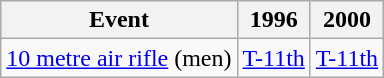<table class="wikitable" style="text-align: center">
<tr>
<th>Event</th>
<th>1996</th>
<th>2000</th>
</tr>
<tr>
<td align=left><a href='#'>10 metre air rifle</a> (men)</td>
<td><a href='#'>T-11th</a></td>
<td><a href='#'>T-11th</a></td>
</tr>
</table>
